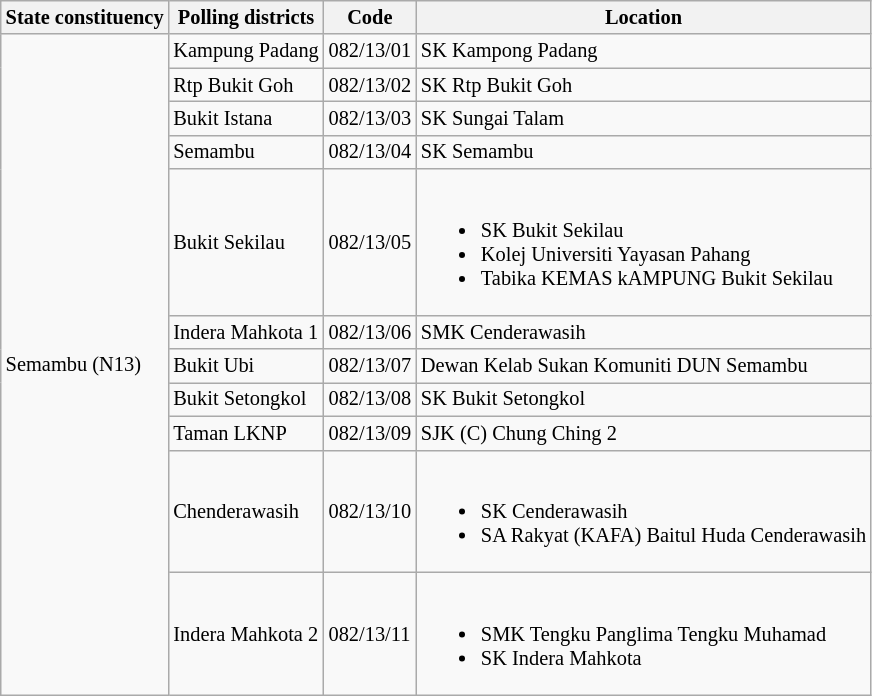<table class="wikitable sortable mw-collapsible" style="white-space:nowrap;font-size:85%">
<tr>
<th>State constituency</th>
<th>Polling districts</th>
<th>Code</th>
<th>Location</th>
</tr>
<tr>
<td rowspan="11">Semambu (N13)</td>
<td>Kampung Padang</td>
<td>082/13/01</td>
<td>SK Kampong Padang</td>
</tr>
<tr>
<td>Rtp Bukit Goh</td>
<td>082/13/02</td>
<td>SK Rtp Bukit Goh</td>
</tr>
<tr>
<td>Bukit Istana</td>
<td>082/13/03</td>
<td>SK Sungai Talam</td>
</tr>
<tr>
<td>Semambu</td>
<td>082/13/04</td>
<td>SK Semambu</td>
</tr>
<tr>
<td>Bukit Sekilau</td>
<td>082/13/05</td>
<td><br><ul><li>SK Bukit Sekilau</li><li>Kolej Universiti Yayasan Pahang</li><li>Tabika KEMAS kAMPUNG Bukit Sekilau</li></ul></td>
</tr>
<tr>
<td>Indera Mahkota 1</td>
<td>082/13/06</td>
<td>SMK Cenderawasih</td>
</tr>
<tr>
<td>Bukit Ubi</td>
<td>082/13/07</td>
<td>Dewan Kelab Sukan Komuniti DUN Semambu</td>
</tr>
<tr>
<td>Bukit Setongkol</td>
<td>082/13/08</td>
<td>SK Bukit Setongkol</td>
</tr>
<tr>
<td>Taman LKNP</td>
<td>082/13/09</td>
<td>SJK (C) Chung Ching 2</td>
</tr>
<tr>
<td>Chenderawasih</td>
<td>082/13/10</td>
<td><br><ul><li>SK Cenderawasih</li><li>SA Rakyat (KAFA) Baitul Huda Cenderawasih</li></ul></td>
</tr>
<tr>
<td>Indera Mahkota 2</td>
<td>082/13/11</td>
<td><br><ul><li>SMK Tengku Panglima Tengku Muhamad</li><li>SK Indera Mahkota</li></ul></td>
</tr>
</table>
